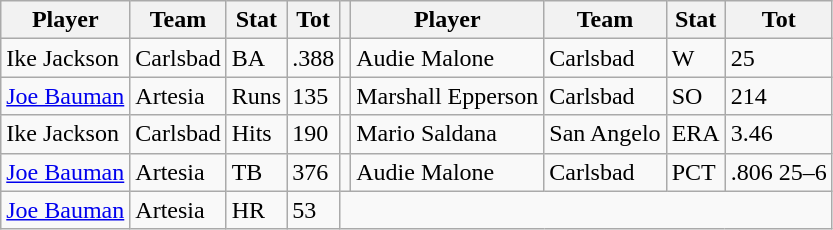<table class="wikitable">
<tr>
<th>Player</th>
<th>Team</th>
<th>Stat</th>
<th>Tot</th>
<th></th>
<th>Player</th>
<th>Team</th>
<th>Stat</th>
<th>Tot</th>
</tr>
<tr>
<td>Ike Jackson</td>
<td>Carlsbad</td>
<td>BA</td>
<td>.388</td>
<td></td>
<td>Audie Malone</td>
<td>Carlsbad</td>
<td>W</td>
<td>25</td>
</tr>
<tr>
<td><a href='#'>Joe Bauman</a></td>
<td>Artesia</td>
<td>Runs</td>
<td>135</td>
<td></td>
<td>Marshall Epperson</td>
<td>Carlsbad</td>
<td>SO</td>
<td>214</td>
</tr>
<tr>
<td>Ike Jackson</td>
<td>Carlsbad</td>
<td>Hits</td>
<td>190</td>
<td></td>
<td>Mario Saldana</td>
<td>San Angelo</td>
<td>ERA</td>
<td>3.46</td>
</tr>
<tr>
<td><a href='#'>Joe Bauman</a></td>
<td>Artesia</td>
<td>TB</td>
<td>376</td>
<td></td>
<td>Audie Malone</td>
<td>Carlsbad</td>
<td>PCT</td>
<td>.806 25–6</td>
</tr>
<tr>
<td><a href='#'>Joe Bauman</a></td>
<td>Artesia</td>
<td>HR</td>
<td>53</td>
</tr>
</table>
